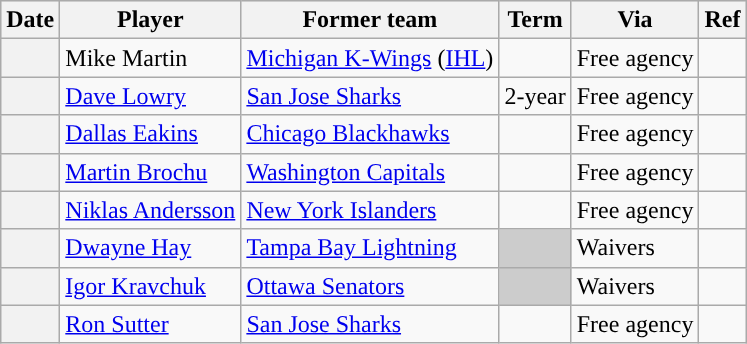<table class="wikitable plainrowheaders">
<tr style="background:#ddd; text-align:center;">
<th>Date</th>
<th>Player</th>
<th>Former team</th>
<th>Term</th>
<th>Via</th>
<th>Ref</th>
</tr>
<tr>
<th scope="row"></th>
<td>Mike Martin</td>
<td><a href='#'>Michigan K-Wings</a> (<a href='#'>IHL</a>)</td>
<td></td>
<td>Free agency</td>
<td></td>
</tr>
<tr>
<th scope="row"></th>
<td><a href='#'>Dave Lowry</a></td>
<td><a href='#'>San Jose Sharks</a></td>
<td>2-year</td>
<td>Free agency</td>
<td></td>
</tr>
<tr>
<th scope="row"></th>
<td><a href='#'>Dallas Eakins</a></td>
<td><a href='#'>Chicago Blackhawks</a></td>
<td></td>
<td>Free agency</td>
<td></td>
</tr>
<tr>
<th scope="row"></th>
<td><a href='#'>Martin Brochu</a></td>
<td><a href='#'>Washington Capitals</a></td>
<td></td>
<td>Free agency</td>
<td></td>
</tr>
<tr>
<th scope="row"></th>
<td><a href='#'>Niklas Andersson</a></td>
<td><a href='#'>New York Islanders</a></td>
<td></td>
<td>Free agency</td>
<td></td>
</tr>
<tr>
<th scope="row"></th>
<td><a href='#'>Dwayne Hay</a></td>
<td><a href='#'>Tampa Bay Lightning</a></td>
<td style="background:#ccc"></td>
<td>Waivers</td>
<td></td>
</tr>
<tr>
<th scope="row"></th>
<td><a href='#'>Igor Kravchuk</a></td>
<td><a href='#'>Ottawa Senators</a></td>
<td style="background:#ccc"></td>
<td>Waivers</td>
<td></td>
</tr>
<tr>
<th scope="row"></th>
<td><a href='#'>Ron Sutter</a></td>
<td><a href='#'>San Jose Sharks</a></td>
<td></td>
<td>Free agency</td>
<td></td>
</tr>
</table>
